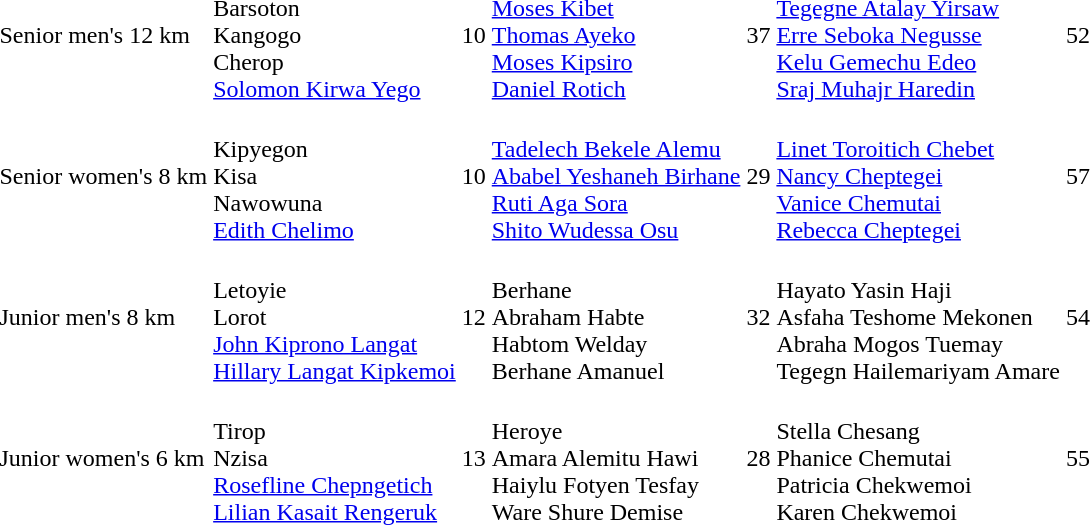<table>
<tr>
<td>Senior men's 12 km</td>
<td><br>Barsoton<br>Kangogo<br>Cherop<br><a href='#'>Solomon Kirwa Yego</a></td>
<td>10</td>
<td><br><a href='#'>Moses Kibet</a><br><a href='#'>Thomas Ayeko</a><br><a href='#'>Moses Kipsiro</a><br><a href='#'>Daniel Rotich</a></td>
<td>37</td>
<td><br><a href='#'>Tegegne Atalay Yirsaw</a><br><a href='#'>Erre Seboka Negusse</a><br><a href='#'>Kelu Gemechu Edeo</a><br><a href='#'>Sraj Muhajr Haredin</a></td>
<td>52</td>
</tr>
<tr>
<td>Senior women's 8 km</td>
<td><br>Kipyegon<br>Kisa<br>Nawowuna<br><a href='#'>Edith Chelimo</a></td>
<td>10</td>
<td><br><a href='#'>Tadelech Bekele Alemu</a><br><a href='#'>Ababel Yeshaneh Birhane</a><br><a href='#'>Ruti Aga Sora</a><br><a href='#'>Shito Wudessa Osu</a></td>
<td>29</td>
<td><br><a href='#'>Linet Toroitich Chebet</a><br><a href='#'>Nancy Cheptegei</a><br><a href='#'>Vanice Chemutai</a><br><a href='#'>Rebecca Cheptegei</a></td>
<td>57</td>
</tr>
<tr>
<td>Junior men's 8 km</td>
<td><br>Letoyie<br>Lorot<br><a href='#'>John Kiprono Langat</a><br><a href='#'>Hillary Langat Kipkemoi</a></td>
<td>12</td>
<td><br>Berhane<br>Abraham Habte<br>Habtom Welday<br>Berhane Amanuel</td>
<td>32</td>
<td><br>Hayato Yasin Haji<br>Asfaha Teshome Mekonen<br>Abraha Mogos Tuemay<br>Tegegn Hailemariyam Amare</td>
<td>54</td>
</tr>
<tr>
<td>Junior women's 6 km</td>
<td><br>Tirop<br>Nzisa<br><a href='#'>Rosefline Chepngetich</a><br><a href='#'>Lilian Kasait Rengeruk</a></td>
<td>13</td>
<td><br>Heroye<br>Amara Alemitu Hawi<br>Haiylu Fotyen Tesfay<br>Ware Shure Demise</td>
<td>28</td>
<td><br>Stella Chesang<br>Phanice Chemutai<br>Patricia Chekwemoi<br>Karen Chekwemoi</td>
<td>55</td>
</tr>
</table>
